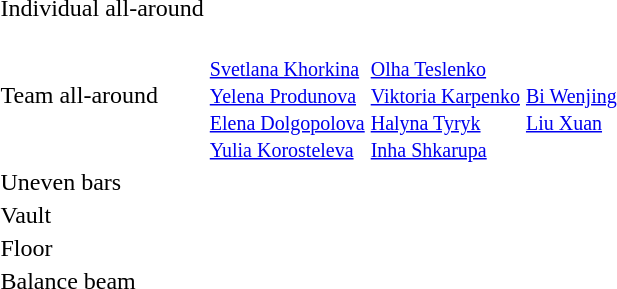<table>
<tr>
<td>Individual all-around</td>
<td></td>
<td></td>
<td></td>
</tr>
<tr>
<td>Team all-around</td>
<td><br><small><a href='#'>Svetlana Khorkina</a><br><a href='#'>Yelena Produnova</a><br><a href='#'>Elena Dolgopolova</a><br><a href='#'>Yulia Korosteleva</a></small></td>
<td><br><small><a href='#'>Olha Teslenko</a><br><a href='#'>Viktoria Karpenko</a><br><a href='#'>Halyna Tyryk</a><br><a href='#'>Inha Shkarupa</a></small></td>
<td><br><small><a href='#'>Bi Wenjing</a><br><a href='#'>Liu Xuan</a></small></td>
</tr>
<tr>
<td>Uneven bars</td>
<td></td>
<td></td>
<td></td>
</tr>
<tr>
<td>Vault</td>
<td></td>
<td></td>
<td></td>
</tr>
<tr>
<td>Floor</td>
<td></td>
<td></td>
<td></td>
</tr>
<tr>
<td>Balance beam</td>
<td></td>
<td></td>
<td></td>
</tr>
</table>
